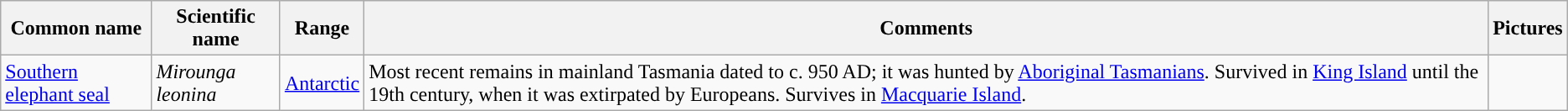<table class="wikitable">
<tr>
<th>Common name</th>
<th>Scientific name</th>
<th>Range</th>
<th class="unsortable">Comments</th>
<th class="unsortable">Pictures</th>
</tr>
<tr>
<td><a href='#'>Southern elephant seal</a></td>
<td><em>Mirounga leonina</em></td>
<td><a href='#'>Antarctic</a></td>
<td>Most recent remains in mainland Tasmania dated to c. 950 AD; it was hunted by <a href='#'>Aboriginal Tasmanians</a>. Survived in <a href='#'>King Island</a> until the 19th century, when it was extirpated by Europeans. Survives in <a href='#'>Macquarie Island</a>.</td>
<td></td>
</tr>
</table>
